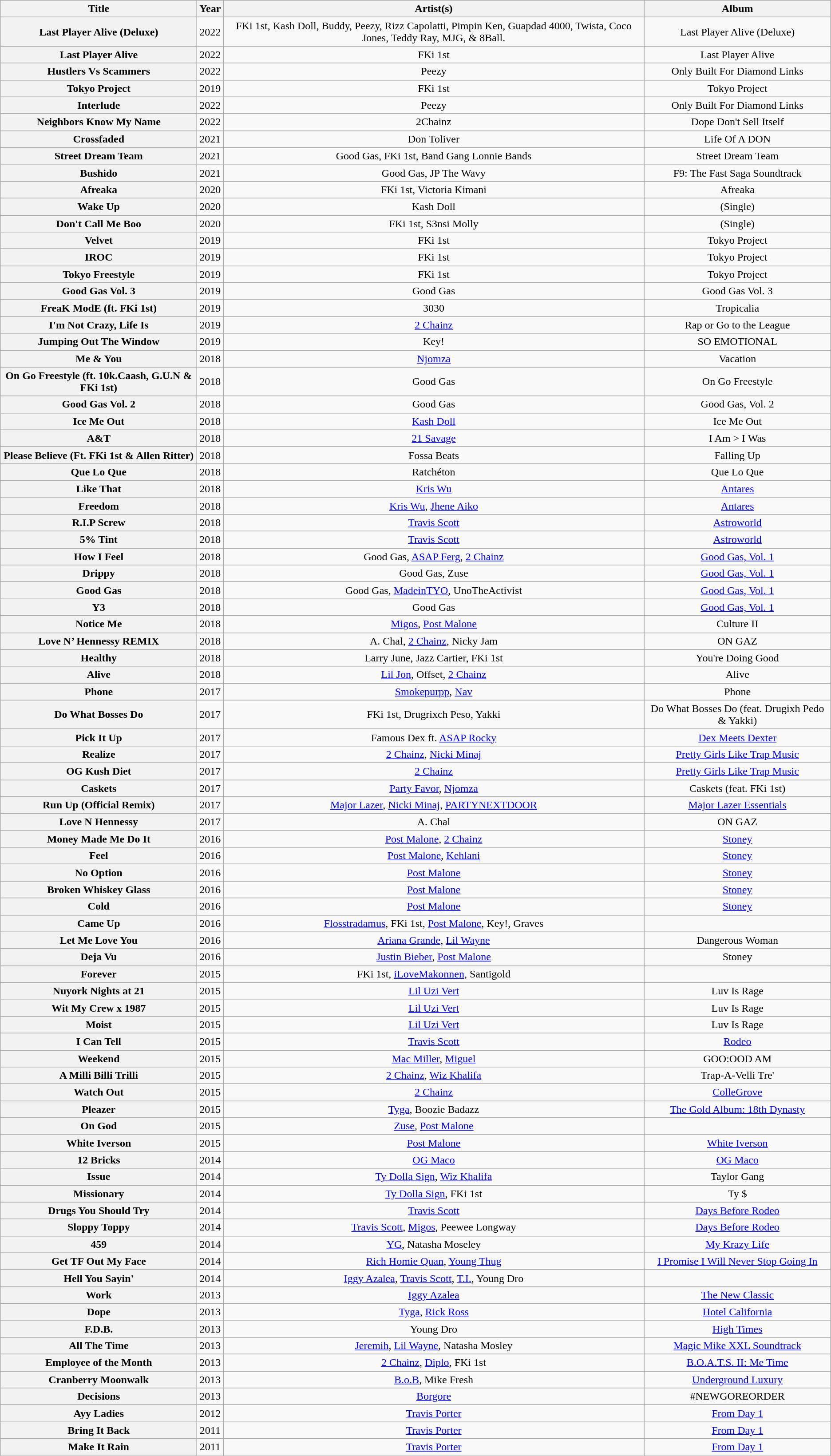<table class="wikitable plainrowheaders" style="text-align:center;">
<tr>
<th scope="col" style="width:18em;">Title</th>
<th scope="col">Year</th>
<th scope="col">Artist(s)</th>
<th scope="col">Album</th>
</tr>
<tr>
<th>Last Player Alive (Deluxe)</th>
<td>2022</td>
<td>FKi 1st, Kash Doll, Buddy, Peezy, Rizz Capolatti, Pimpin Ken, Guapdad 4000, Twista, Coco Jones, Teddy Ray, MJG, & 8Ball.</td>
<td>Last Player Alive (Deluxe)</td>
</tr>
<tr>
<th>Last Player Alive</th>
<td>2022</td>
<td>FKi 1st</td>
<td>Last Player Alive</td>
</tr>
<tr>
<th>Hustlers Vs Scammers</th>
<td>2022</td>
<td>Peezy</td>
<td>Only Built For Diamond Links</td>
</tr>
<tr>
<th>Tokyo Project</th>
<td>2019</td>
<td>FKi 1st</td>
<td>Tokyo Project</td>
</tr>
<tr>
<th>Interlude</th>
<td>2022</td>
<td>Peezy</td>
<td>Only Built For Diamond Links</td>
</tr>
<tr>
<th>Neighbors Know My Name</th>
<td>2022</td>
<td>2Chainz</td>
<td>Dope Don't Sell Itself</td>
</tr>
<tr>
<th>Crossfaded</th>
<td>2021</td>
<td>Don Toliver</td>
<td>Life Of A DON</td>
</tr>
<tr>
<th>Street Dream Team</th>
<td>2021</td>
<td>Good Gas, FKi 1st, Band Gang Lonnie Bands</td>
<td>Street Dream Team</td>
</tr>
<tr>
<th>Bushido</th>
<td>2021</td>
<td>Good Gas, JP The Wavy</td>
<td>F9: The Fast Saga Soundtrack</td>
</tr>
<tr>
<th>Afreaka</th>
<td>2020</td>
<td>FKi 1st, Victoria Kimani</td>
<td>Afreaka</td>
</tr>
<tr>
<th>Wake Up</th>
<td>2020</td>
<td>Kash Doll</td>
<td>(Single)</td>
</tr>
<tr>
<th>Don't Call Me Boo</th>
<td>2020</td>
<td>FKi 1st, S3nsi Molly</td>
<td>(Single)</td>
</tr>
<tr>
<th>Velvet</th>
<td>2019</td>
<td>FKi 1st</td>
<td>Tokyo Project</td>
</tr>
<tr>
<th>IROC</th>
<td>2019</td>
<td>FKi 1st</td>
<td>Tokyo Project</td>
</tr>
<tr>
<th>Tokyo Freestyle</th>
<td>2019</td>
<td>FKi 1st</td>
<td>Tokyo Project</td>
</tr>
<tr>
<th>Good Gas Vol. 3</th>
<td>2019</td>
<td>Good Gas</td>
<td>Good Gas Vol. 3</td>
</tr>
<tr>
<th>FreaK ModE (ft. FKi 1st)</th>
<td>2019</td>
<td>3030</td>
<td>Tropicalia</td>
</tr>
<tr>
<th>I'm Not Crazy, Life Is</th>
<td>2019</td>
<td><a href='#'>2 Chainz</a></td>
<td>Rap or Go to the League</td>
</tr>
<tr>
<th>Jumping Out The Window</th>
<td>2019</td>
<td>Key!</td>
<td>SO EMOTIONAL</td>
</tr>
<tr>
<th>Me & You</th>
<td>2018</td>
<td><a href='#'>Njomza</a></td>
<td>Vacation</td>
</tr>
<tr>
<th>On Go Freestyle (ft. 10k.Caash, G.U.N & FKi 1st)</th>
<td>2018</td>
<td>Good Gas</td>
<td>On Go Freestyle</td>
</tr>
<tr>
<th>Good Gas Vol. 2</th>
<td>2018</td>
<td>Good Gas</td>
<td>Good Gas, Vol. 2</td>
</tr>
<tr>
<th>Ice Me Out</th>
<td>2018</td>
<td><a href='#'>Kash Doll</a></td>
<td>Ice Me Out</td>
</tr>
<tr>
<th>A&T</th>
<td>2018</td>
<td><a href='#'>21 Savage</a></td>
<td>I Am > I Was</td>
</tr>
<tr>
<th>Please Believe (Ft. FKi 1st & Allen Ritter)</th>
<td>2018</td>
<td>Fossa Beats</td>
<td>Falling Up</td>
</tr>
<tr>
<th>Que Lo Que</th>
<td>2018</td>
<td>Ratchéton</td>
<td>Que Lo Que</td>
</tr>
<tr>
<th>Like That</th>
<td>2018</td>
<td><a href='#'>Kris Wu</a></td>
<td><a href='#'>Antares</a></td>
</tr>
<tr>
<th>Freedom</th>
<td>2018</td>
<td><a href='#'>Kris Wu</a>, <a href='#'>Jhene Aiko</a></td>
<td><a href='#'>Antares</a></td>
</tr>
<tr>
<th>R.I.P Screw</th>
<td>2018</td>
<td><a href='#'>Travis Scott</a></td>
<td><a href='#'>Astroworld</a></td>
</tr>
<tr>
<th>5% Tint</th>
<td>2018</td>
<td><a href='#'>Travis Scott</a></td>
<td><a href='#'>Astroworld</a></td>
</tr>
<tr>
<th>How I Feel</th>
<td>2018</td>
<td>Good Gas, <a href='#'>ASAP Ferg</a>, <a href='#'>2 Chainz</a></td>
<td><a href='#'>Good Gas, Vol. 1</a></td>
</tr>
<tr>
<th>Drippy</th>
<td>2018</td>
<td>Good Gas, Zuse</td>
<td><a href='#'>Good Gas, Vol. 1</a></td>
</tr>
<tr>
<th>Good Gas</th>
<td>2018</td>
<td>Good Gas, <a href='#'>MadeinTYO</a>, UnoTheActivist</td>
<td><a href='#'>Good Gas, Vol. 1</a></td>
</tr>
<tr>
<th>Y3</th>
<td>2018</td>
<td>Good Gas</td>
<td><a href='#'>Good Gas, Vol. 1</a></td>
</tr>
<tr>
<th>Notice Me</th>
<td>2018</td>
<td><a href='#'>Migos</a>, <a href='#'>Post Malone</a></td>
<td>Culture II</td>
</tr>
<tr>
<th>Love N’ Hennessy REMIX</th>
<td>2018</td>
<td>A. Chal, <a href='#'>2 Chainz</a>, Nicky Jam</td>
<td>ON GAZ</td>
</tr>
<tr>
<th>Healthy</th>
<td>2018</td>
<td>Larry June, Jazz Cartier, FKi 1st</td>
<td>You're Doing Good</td>
</tr>
<tr>
<th>Alive</th>
<td>2018</td>
<td><a href='#'>Lil Jon</a>, Offset, <a href='#'>2 Chainz</a></td>
<td>Alive</td>
</tr>
<tr>
<th>Phone</th>
<td>2017</td>
<td><a href='#'>Smokepurpp</a>, <a href='#'>Nav</a></td>
<td>Phone</td>
</tr>
<tr>
<th>Do What Bosses Do</th>
<td>2017</td>
<td>FKi 1st, Drugrixch Peso, Yakki</td>
<td>Do What Bosses Do (feat. Drugixh Pedo & Yakki)</td>
</tr>
<tr>
<th>Pick It Up</th>
<td>2017</td>
<td>Famous Dex ft. <a href='#'>ASAP Rocky</a></td>
<td><a href='#'>Dex Meets Dexter</a></td>
</tr>
<tr>
<th>Realize</th>
<td>2017</td>
<td><a href='#'>2 Chainz</a>, <a href='#'>Nicki Minaj</a></td>
<td><a href='#'>Pretty Girls Like Trap Music</a></td>
</tr>
<tr>
<th>OG Kush Diet</th>
<td>2017</td>
<td><a href='#'>2 Chainz</a></td>
<td><a href='#'>Pretty Girls Like Trap Music</a></td>
</tr>
<tr>
<th>Caskets</th>
<td>2017</td>
<td><a href='#'>Party Favor</a>, <a href='#'>Njomza</a></td>
<td>Caskets (feat. FKi 1st)</td>
</tr>
<tr>
<th>Run Up (Official Remix)</th>
<td>2017</td>
<td><a href='#'>Major Lazer</a>, <a href='#'>Nicki Minaj</a>, <a href='#'>PARTYNEXTDOOR</a></td>
<td><a href='#'>Major Lazer Essentials</a></td>
</tr>
<tr>
<th>Love N Hennessy</th>
<td>2017</td>
<td>A. Chal</td>
<td>ON GAZ</td>
</tr>
<tr>
<th>Money Made Me Do It</th>
<td>2016</td>
<td><a href='#'>Post Malone</a>, <a href='#'>2 Chainz</a></td>
<td><a href='#'>Stoney</a></td>
</tr>
<tr>
<th>Feel</th>
<td>2016</td>
<td><a href='#'>Post Malone</a>, <a href='#'>Kehlani</a></td>
<td><a href='#'>Stoney</a></td>
</tr>
<tr>
<th>No Option</th>
<td>2016</td>
<td><a href='#'>Post Malone</a></td>
<td><a href='#'>Stoney</a></td>
</tr>
<tr>
<th>Broken Whiskey Glass</th>
<td>2016</td>
<td><a href='#'>Post Malone</a></td>
<td><a href='#'>Stoney</a></td>
</tr>
<tr>
<th>Cold</th>
<td>2016</td>
<td><a href='#'>Post Malone</a></td>
<td><a href='#'>Stoney</a></td>
</tr>
<tr>
<th>Came Up</th>
<td>2016</td>
<td><a href='#'>Flosstradamus</a>, FKi 1st, <a href='#'>Post Malone</a>, Key!, Graves</td>
<td></td>
</tr>
<tr>
<th>Let Me Love You</th>
<td>2016</td>
<td><a href='#'>Ariana Grande</a>, <a href='#'>Lil Wayne</a></td>
<td>Dangerous Woman</td>
</tr>
<tr>
<th>Deja Vu</th>
<td>2016</td>
<td><a href='#'>Justin Bieber</a>, <a href='#'>Post Malone</a></td>
<td>Stoney</td>
</tr>
<tr>
<th>Forever</th>
<td>2015</td>
<td>FKi 1st, <a href='#'>iLoveMakonnen</a>, Santigold</td>
<td></td>
</tr>
<tr>
<th>Nuyork Nights at 21</th>
<td>2015</td>
<td><a href='#'>Lil Uzi Vert</a></td>
<td>Luv Is Rage</td>
</tr>
<tr>
<th>Wit My Crew x 1987</th>
<td>2015</td>
<td><a href='#'>Lil Uzi Vert</a></td>
<td>Luv Is Rage</td>
</tr>
<tr>
<th>Moist</th>
<td>2015</td>
<td><a href='#'>Lil Uzi Vert</a></td>
<td>Luv Is Rage</td>
</tr>
<tr>
<th>I Can Tell</th>
<td>2015</td>
<td><a href='#'>Travis Scott</a></td>
<td><a href='#'>Rodeo</a></td>
</tr>
<tr>
<th>Weekend</th>
<td>2015</td>
<td><a href='#'>Mac Miller</a>, <a href='#'>Miguel</a></td>
<td>GOO:OOD AM</td>
</tr>
<tr>
<th>A Milli Billi Trilli</th>
<td>2015</td>
<td><a href='#'>2 Chainz</a>, <a href='#'>Wiz Khalifa</a></td>
<td>Trap-A-Velli Tre'</td>
</tr>
<tr>
<th>Watch Out</th>
<td>2015</td>
<td><a href='#'>2 Chainz</a></td>
<td><a href='#'>ColleGrove</a></td>
</tr>
<tr>
<th>Pleazer</th>
<td>2015</td>
<td><a href='#'>Tyga</a>, Boozie Badazz</td>
<td><a href='#'>The Gold Album: 18th Dynasty</a></td>
</tr>
<tr>
<th>On God</th>
<td>2015</td>
<td><a href='#'>Zuse</a>, <a href='#'>Post Malone</a></td>
<td></td>
</tr>
<tr>
<th>White Iverson</th>
<td>2015</td>
<td><a href='#'>Post Malone</a></td>
<td><a href='#'>White Iverson</a></td>
</tr>
<tr>
<th>12 Bricks</th>
<td>2014</td>
<td><a href='#'>OG Maco</a></td>
<td><a href='#'>OG Maco</a></td>
</tr>
<tr>
<th>Issue</th>
<td>2014</td>
<td><a href='#'>Ty Dolla Sign</a>, <a href='#'>Wiz Khalifa</a></td>
<td>Taylor Gang</td>
</tr>
<tr>
<th>Missionary</th>
<td>2014</td>
<td><a href='#'>Ty Dolla Sign</a>, FKi 1st</td>
<td>Ty $</td>
</tr>
<tr>
<th>Drugs You Should Try</th>
<td>2014</td>
<td><a href='#'>Travis Scott</a></td>
<td><a href='#'>Days Before Rodeo</a></td>
</tr>
<tr>
<th>Sloppy Toppy</th>
<td>2014</td>
<td><a href='#'>Travis Scott</a>, <a href='#'>Migos</a>, Peewee Longway</td>
<td><a href='#'>Days Before Rodeo</a></td>
</tr>
<tr>
<th>459</th>
<td>2014</td>
<td><a href='#'>YG</a>, Natasha Moseley</td>
<td><a href='#'>My Krazy Life</a></td>
</tr>
<tr>
<th>Get TF Out My Face</th>
<td>2014</td>
<td><a href='#'>Rich Homie Quan</a>, <a href='#'>Young Thug</a></td>
<td><a href='#'>I Promise I Will Never Stop Going In</a></td>
</tr>
<tr>
<th>Hell You Sayin'</th>
<td>2014</td>
<td><a href='#'>Iggy Azalea</a>, <a href='#'>Travis Scott</a>, <a href='#'>T.I.</a>, Young Dro</td>
<td></td>
</tr>
<tr>
<th>Work</th>
<td>2013</td>
<td><a href='#'>Iggy Azalea</a></td>
<td><a href='#'>The New Classic</a></td>
</tr>
<tr>
<th>Dope</th>
<td>2013</td>
<td><a href='#'>Tyga</a>, <a href='#'>Rick Ross</a></td>
<td><a href='#'>Hotel California</a></td>
</tr>
<tr>
<th>F.D.B.</th>
<td>2013</td>
<td>Young Dro</td>
<td><a href='#'>High Times</a></td>
</tr>
<tr>
<th>All The Time</th>
<td>2013</td>
<td><a href='#'>Jeremih</a>, <a href='#'>Lil Wayne</a>, Natasha Mosley</td>
<td><a href='#'>Magic Mike XXL Soundtrack</a></td>
</tr>
<tr>
<th>Employee of the Month</th>
<td>2013</td>
<td><a href='#'>2 Chainz</a>, <a href='#'>Diplo</a>, FKi 1st</td>
<td><a href='#'>B.O.A.T.S. II: Me Time</a></td>
</tr>
<tr>
<th>Cranberry Moonwalk</th>
<td>2013</td>
<td><a href='#'>B.o.B</a>, Mike Fresh</td>
<td><a href='#'>Underground Luxury</a></td>
</tr>
<tr>
<th>Decisions</th>
<td>2013</td>
<td><a href='#'>Borgore</a></td>
<td>#NEWGOREORDER</td>
</tr>
<tr>
<th>Ayy Ladies</th>
<td>2012</td>
<td><a href='#'>Travis Porter</a></td>
<td><a href='#'>From Day 1</a></td>
</tr>
<tr>
<th>Bring It Back</th>
<td>2011</td>
<td><a href='#'>Travis Porter</a></td>
<td><a href='#'>From Day 1</a></td>
</tr>
<tr>
<th>Make It Rain</th>
<td>2011</td>
<td><a href='#'>Travis Porter</a></td>
<td><a href='#'>From Day 1</a></td>
</tr>
<tr>
</tr>
</table>
